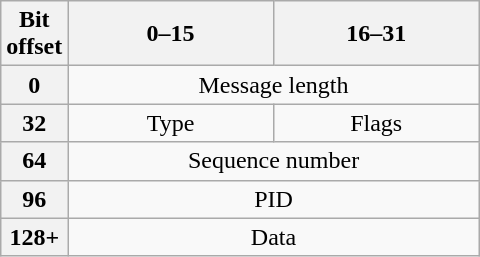<table class="wikitable floatright" style="text-align: center; max-width: 20em; margin-left: 1.5em;">
<tr>
<th style="width:4%;">Bit offset</th>
<th colspan="16" style="width:48%;">0–15</th>
<th colspan="16" style="width:48%;">16–31</th>
</tr>
<tr>
<th>0</th>
<td colspan="32">Message length</td>
</tr>
<tr>
<th>32</th>
<td colspan="16">Type</td>
<td colspan="16">Flags</td>
</tr>
<tr>
<th>64</th>
<td colspan="32">Sequence number</td>
</tr>
<tr>
<th>96</th>
<td colspan="32">PID</td>
</tr>
<tr>
<th>128+</th>
<td colspan="32"> Data </td>
</tr>
</table>
